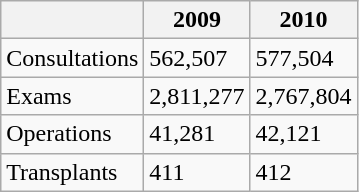<table class="wikitable" border="1">
<tr>
<th></th>
<th>2009</th>
<th>2010</th>
</tr>
<tr>
<td>Consultations</td>
<td>562,507</td>
<td>577,504</td>
</tr>
<tr>
<td>Exams</td>
<td>2,811,277</td>
<td>2,767,804</td>
</tr>
<tr>
<td>Operations</td>
<td>41,281</td>
<td>42,121</td>
</tr>
<tr>
<td>Transplants</td>
<td>411</td>
<td>412</td>
</tr>
</table>
